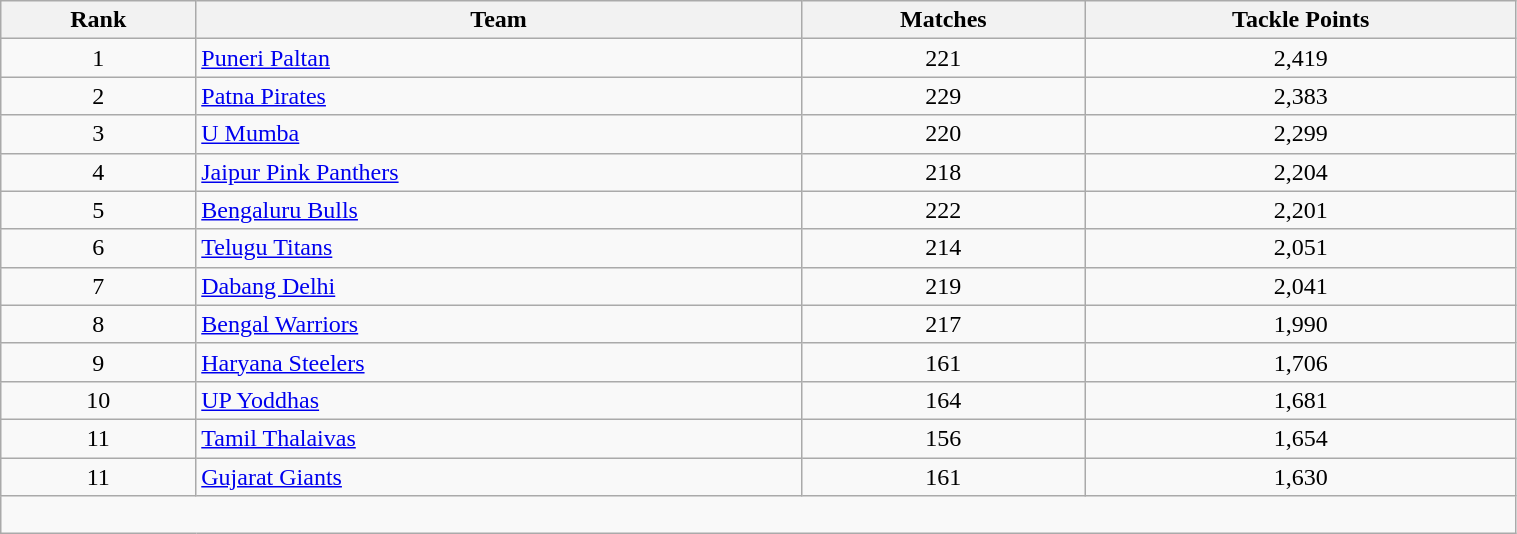<table class="wikitable" align="center" style="text-align: center; font-size: 100%; width:80%">
<tr>
<th>Rank</th>
<th>Team</th>
<th>Matches</th>
<th>Tackle Points</th>
</tr>
<tr>
<td>1</td>
<td style="text-align:left"><a href='#'>Puneri Paltan</a></td>
<td>221</td>
<td>2,419</td>
</tr>
<tr>
<td>2</td>
<td style="text-align:left"><a href='#'>Patna Pirates</a></td>
<td>229</td>
<td>2,383</td>
</tr>
<tr>
<td>3</td>
<td style="text-align:left"><a href='#'>U Mumba</a></td>
<td>220</td>
<td>2,299</td>
</tr>
<tr>
<td>4</td>
<td style="text-align:left"><a href='#'>Jaipur Pink Panthers</a></td>
<td>218</td>
<td>2,204</td>
</tr>
<tr>
<td>5</td>
<td style="text-align:left"><a href='#'>Bengaluru Bulls</a></td>
<td>222</td>
<td>2,201</td>
</tr>
<tr>
<td>6</td>
<td style="text-align:left"><a href='#'>Telugu Titans</a></td>
<td>214</td>
<td>2,051</td>
</tr>
<tr>
<td>7</td>
<td style="text-align:left"><a href='#'>Dabang Delhi</a></td>
<td>219</td>
<td>2,041</td>
</tr>
<tr>
<td>8</td>
<td style="text-align:left"><a href='#'>Bengal Warriors</a></td>
<td>217</td>
<td>1,990</td>
</tr>
<tr>
<td>9</td>
<td style="text-align:left"><a href='#'>Haryana Steelers</a></td>
<td>161</td>
<td>1,706</td>
</tr>
<tr>
<td>10</td>
<td style="text-align:left"><a href='#'>UP Yoddhas</a></td>
<td>164</td>
<td>1,681</td>
</tr>
<tr>
<td>11</td>
<td style="text-align:left"><a href='#'>Tamil Thalaivas</a></td>
<td>156</td>
<td>1,654</td>
</tr>
<tr>
<td>11</td>
<td style="text-align:left"><a href='#'>Gujarat Giants</a></td>
<td>161</td>
<td>1,630</td>
</tr>
<tr>
<td colspan="6"><br></td>
</tr>
</table>
